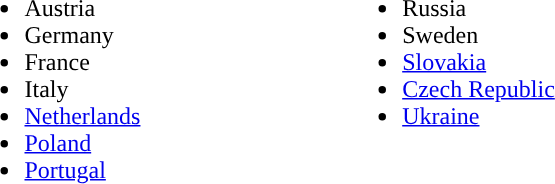<table width="40%" align="center|">
<tr>
<td width="50%" valign="top"><br><ul><li>Austria</li><li>Germany</li><li>France</li><li>Italy</li><li><a href='#'>Netherlands</a></li><li><a href='#'>Poland</a></li><li><a href='#'>Portugal</a></li></ul></td>
<td width="50%" valign="top"><br><ul><li>Russia</li><li>Sweden</li><li><a href='#'>Slovakia</a></li><li><a href='#'>Czech Republic</a></li><li><a href='#'>Ukraine</a></li></ul></td>
</tr>
</table>
